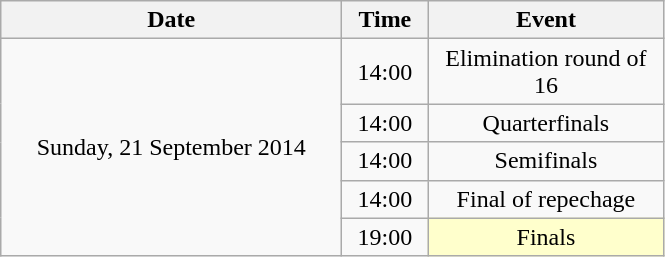<table class = "wikitable" style="text-align:center;">
<tr>
<th width=220>Date</th>
<th width=50>Time</th>
<th width=150>Event</th>
</tr>
<tr>
<td rowspan=5>Sunday, 21 September 2014</td>
<td>14:00</td>
<td>Elimination round of 16</td>
</tr>
<tr>
<td>14:00</td>
<td>Quarterfinals</td>
</tr>
<tr>
<td>14:00</td>
<td>Semifinals</td>
</tr>
<tr>
<td>14:00</td>
<td>Final of repechage</td>
</tr>
<tr>
<td>19:00</td>
<td bgcolor=ffffcc>Finals</td>
</tr>
</table>
